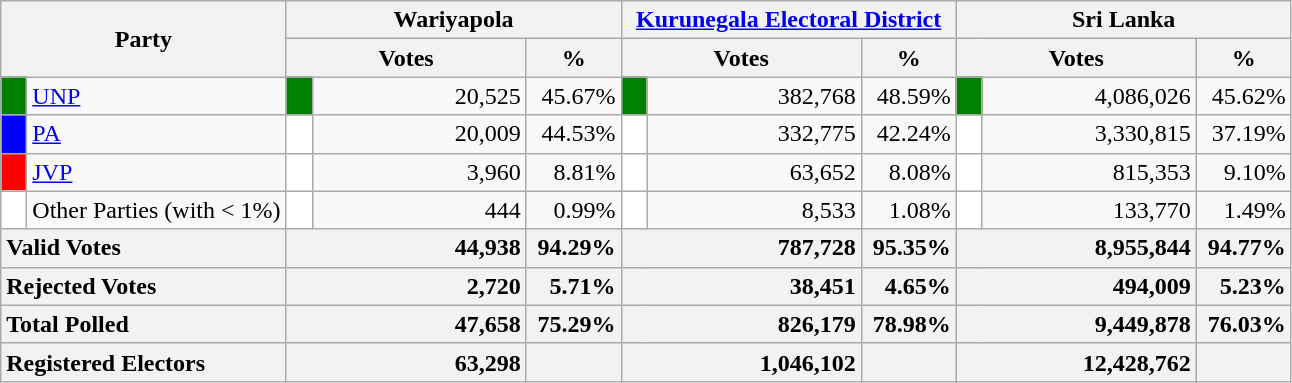<table class="wikitable">
<tr>
<th colspan="2" width="144px"rowspan="2">Party</th>
<th colspan="3" width="216px">Wariyapola</th>
<th colspan="3" width="216px"><a href='#'>Kurunegala Electoral District</a></th>
<th colspan="3" width="216px">Sri Lanka</th>
</tr>
<tr>
<th colspan="2" width="144px">Votes</th>
<th>%</th>
<th colspan="2" width="144px">Votes</th>
<th>%</th>
<th colspan="2" width="144px">Votes</th>
<th>%</th>
</tr>
<tr>
<td style="background-color:green;" width="10px"></td>
<td style="text-align:left;"><a href='#'>UNP</a></td>
<td style="background-color:green;" width="10px"></td>
<td style="text-align:right;">20,525</td>
<td style="text-align:right;">45.67%</td>
<td style="background-color:green;" width="10px"></td>
<td style="text-align:right;">382,768</td>
<td style="text-align:right;">48.59%</td>
<td style="background-color:green;" width="10px"></td>
<td style="text-align:right;">4,086,026</td>
<td style="text-align:right;">45.62%</td>
</tr>
<tr>
<td style="background-color:blue;" width="10px"></td>
<td style="text-align:left;"><a href='#'>PA</a></td>
<td style="background-color:white;" width="10px"></td>
<td style="text-align:right;">20,009</td>
<td style="text-align:right;">44.53%</td>
<td style="background-color:white;" width="10px"></td>
<td style="text-align:right;">332,775</td>
<td style="text-align:right;">42.24%</td>
<td style="background-color:white;" width="10px"></td>
<td style="text-align:right;">3,330,815</td>
<td style="text-align:right;">37.19%</td>
</tr>
<tr>
<td style="background-color:red;" width="10px"></td>
<td style="text-align:left;"><a href='#'>JVP</a></td>
<td style="background-color:white;" width="10px"></td>
<td style="text-align:right;">3,960</td>
<td style="text-align:right;">8.81%</td>
<td style="background-color:white;" width="10px"></td>
<td style="text-align:right;">63,652</td>
<td style="text-align:right;">8.08%</td>
<td style="background-color:white;" width="10px"></td>
<td style="text-align:right;">815,353</td>
<td style="text-align:right;">9.10%</td>
</tr>
<tr>
<td style="background-color:white;" width="10px"></td>
<td style="text-align:left;">Other Parties (with < 1%)</td>
<td style="background-color:white;" width="10px"></td>
<td style="text-align:right;">444</td>
<td style="text-align:right;">0.99%</td>
<td style="background-color:white;" width="10px"></td>
<td style="text-align:right;">8,533</td>
<td style="text-align:right;">1.08%</td>
<td style="background-color:white;" width="10px"></td>
<td style="text-align:right;">133,770</td>
<td style="text-align:right;">1.49%</td>
</tr>
<tr>
<th colspan="2" width="144px"style="text-align:left;">Valid Votes</th>
<th style="text-align:right;"colspan="2" width="144px">44,938</th>
<th style="text-align:right;">94.29%</th>
<th style="text-align:right;"colspan="2" width="144px">787,728</th>
<th style="text-align:right;">95.35%</th>
<th style="text-align:right;"colspan="2" width="144px">8,955,844</th>
<th style="text-align:right;">94.77%</th>
</tr>
<tr>
<th colspan="2" width="144px"style="text-align:left;">Rejected Votes</th>
<th style="text-align:right;"colspan="2" width="144px">2,720</th>
<th style="text-align:right;">5.71%</th>
<th style="text-align:right;"colspan="2" width="144px">38,451</th>
<th style="text-align:right;">4.65%</th>
<th style="text-align:right;"colspan="2" width="144px">494,009</th>
<th style="text-align:right;">5.23%</th>
</tr>
<tr>
<th colspan="2" width="144px"style="text-align:left;">Total Polled</th>
<th style="text-align:right;"colspan="2" width="144px">47,658</th>
<th style="text-align:right;">75.29%</th>
<th style="text-align:right;"colspan="2" width="144px">826,179</th>
<th style="text-align:right;">78.98%</th>
<th style="text-align:right;"colspan="2" width="144px">9,449,878</th>
<th style="text-align:right;">76.03%</th>
</tr>
<tr>
<th colspan="2" width="144px"style="text-align:left;">Registered Electors</th>
<th style="text-align:right;"colspan="2" width="144px">63,298</th>
<th></th>
<th style="text-align:right;"colspan="2" width="144px">1,046,102</th>
<th></th>
<th style="text-align:right;"colspan="2" width="144px">12,428,762</th>
<th></th>
</tr>
</table>
